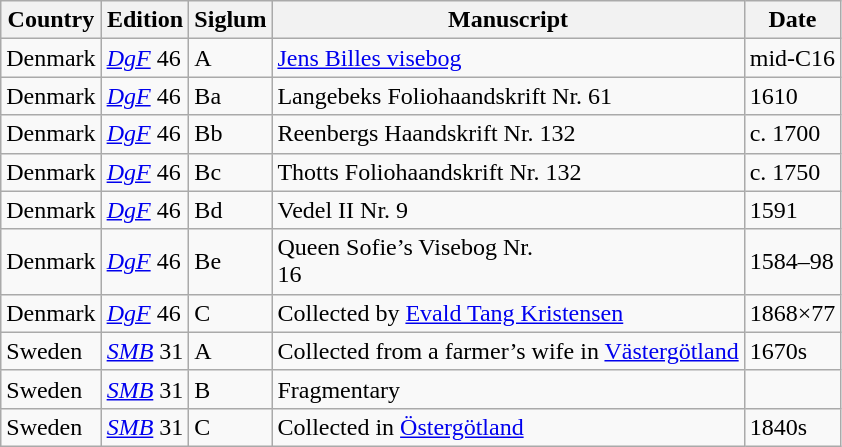<table class="wikitable">
<tr>
<th>Country</th>
<th>Edition</th>
<th>Siglum</th>
<th>Manuscript</th>
<th>Date</th>
</tr>
<tr>
<td>Denmark</td>
<td><em><a href='#'>DgF</a></em> 46</td>
<td>A</td>
<td><a href='#'>Jens Billes visebog</a></td>
<td>mid-C16</td>
</tr>
<tr>
<td>Denmark</td>
<td><em><a href='#'>DgF</a></em> 46</td>
<td>Ba</td>
<td>Langebeks Foliohaandskrift Nr. 61</td>
<td>1610</td>
</tr>
<tr>
<td>Denmark</td>
<td><em><a href='#'>DgF</a></em> 46</td>
<td>Bb</td>
<td>Reenbergs Haandskrift Nr. 132</td>
<td>c. 1700</td>
</tr>
<tr>
<td>Denmark</td>
<td><em><a href='#'>DgF</a></em> 46</td>
<td>Bc</td>
<td>Thotts Foliohaandskrift Nr. 132</td>
<td>c. 1750</td>
</tr>
<tr>
<td>Denmark</td>
<td><em><a href='#'>DgF</a></em> 46</td>
<td>Bd</td>
<td>Vedel II Nr. 9</td>
<td>1591</td>
</tr>
<tr>
<td>Denmark</td>
<td><em><a href='#'>DgF</a></em> 46</td>
<td>Be</td>
<td>Queen Sofie’s Visebog Nr.<br>16</td>
<td>1584–98</td>
</tr>
<tr>
<td>Denmark</td>
<td><em><a href='#'>DgF</a></em> 46</td>
<td>C</td>
<td>Collected by <a href='#'>Evald Tang Kristensen</a></td>
<td>1868×77</td>
</tr>
<tr>
<td>Sweden</td>
<td><em><a href='#'>SMB</a></em> 31</td>
<td>A</td>
<td>Collected from a farmer’s wife in <a href='#'>Västergötland</a></td>
<td>1670s</td>
</tr>
<tr>
<td>Sweden</td>
<td><em><a href='#'>SMB</a></em> 31</td>
<td>B</td>
<td>Fragmentary</td>
<td></td>
</tr>
<tr>
<td>Sweden</td>
<td><em><a href='#'>SMB</a></em> 31</td>
<td>C</td>
<td>Collected in <a href='#'>Östergötland</a></td>
<td>1840s</td>
</tr>
</table>
